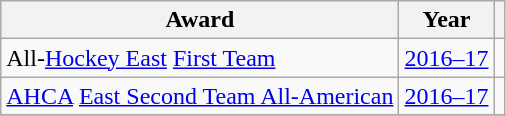<table class="wikitable">
<tr>
<th>Award</th>
<th>Year</th>
<th></th>
</tr>
<tr>
<td>All-<a href='#'>Hockey East</a> <a href='#'>First Team</a></td>
<td><a href='#'>2016–17</a></td>
<td></td>
</tr>
<tr>
<td><a href='#'>AHCA</a> <a href='#'>East Second Team All-American</a></td>
<td><a href='#'>2016–17</a></td>
<td></td>
</tr>
<tr>
</tr>
</table>
